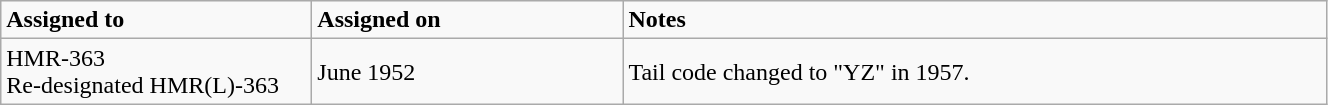<table class="wikitable" style="width: 70%;">
<tr>
<td style="width: 200px;"><strong>Assigned to</strong></td>
<td style="width: 200px;"><strong>Assigned on</strong></td>
<td><strong>Notes</strong></td>
</tr>
<tr>
<td>HMR-363<br>Re-designated HMR(L)-363</td>
<td>June 1952</td>
<td>Tail code changed to "YZ" in 1957.</td>
</tr>
</table>
